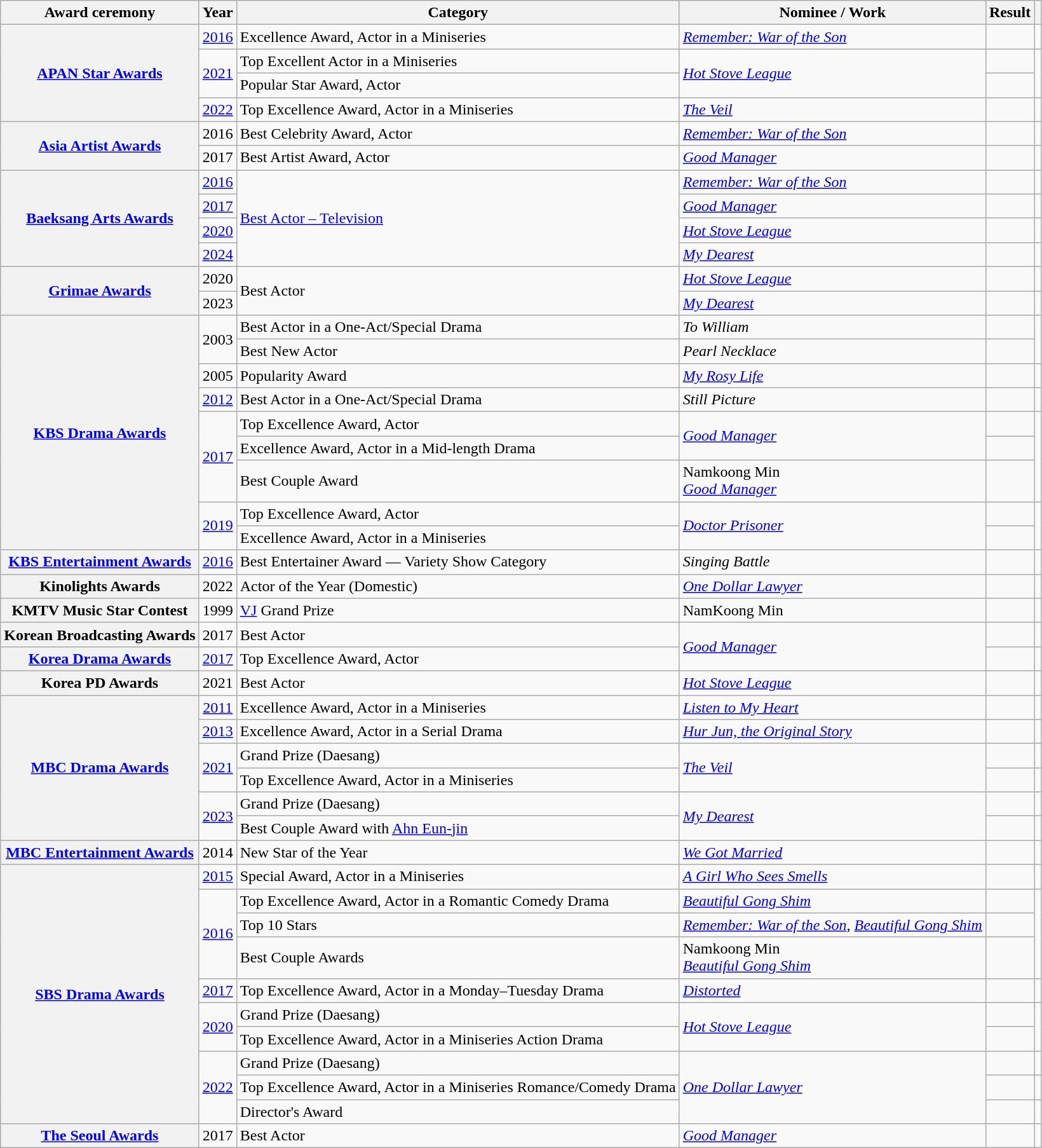<table class="wikitable plainrowheaders sortable">
<tr>
<th scope="col">Award ceremony</th>
<th scope="col">Year</th>
<th scope="col">Category</th>
<th scope="col">Nominee / Work</th>
<th scope="col">Result</th>
<th scope="col" class="unsortable"></th>
</tr>
<tr>
<th scope="row" rowspan="4"><a href='#'>APAN Star Awards</a></th>
<td style="text-align:center"><a href='#'>2016</a></td>
<td>Excellence Award, Actor in a Miniseries</td>
<td><em><a href='#'>Remember: War of the Son</a></em></td>
<td></td>
<td style="text-align:center"></td>
</tr>
<tr>
<td rowspan="2" style="text-align:center"><a href='#'>2021</a></td>
<td>Top Excellent Actor in a Miniseries</td>
<td rowspan="2"><em><a href='#'>Hot Stove League</a></em></td>
<td></td>
<td rowspan="2" style="text-align:center"></td>
</tr>
<tr>
<td>Popular Star Award, Actor</td>
<td></td>
</tr>
<tr>
<td style="text-align:center"><a href='#'>2022</a></td>
<td>Top Excellence Award, Actor in a Miniseries</td>
<td><em><a href='#'>The Veil</a></em></td>
<td></td>
<td style="text-align:center"></td>
</tr>
<tr>
<th scope="row" rowspan="2"><a href='#'>Asia Artist Awards</a></th>
<td style="text-align:center">2016</td>
<td>Best Celebrity Award, Actor</td>
<td><em><a href='#'>Remember: War of the Son</a></em></td>
<td></td>
<td style="text-align:center"></td>
</tr>
<tr>
<td style="text-align:center">2017</td>
<td>Best Artist Award, Actor</td>
<td><em><a href='#'>Good Manager</a></em></td>
<td></td>
<td style="text-align:center"></td>
</tr>
<tr>
<th rowspan="4" scope="row"><a href='#'>Baeksang Arts Awards</a></th>
<td style="text-align:center"><a href='#'>2016</a></td>
<td rowspan="4"><a href='#'>Best Actor – Television</a></td>
<td><em><a href='#'>Remember: War of the Son</a></em></td>
<td></td>
<td style="text-align:center"></td>
</tr>
<tr>
<td style="text-align:center"><a href='#'>2017</a></td>
<td><em><a href='#'>Good Manager</a></em></td>
<td></td>
<td style="text-align:center"></td>
</tr>
<tr>
<td style="text-align:center"><a href='#'>2020</a></td>
<td><em><a href='#'>Hot Stove League</a></em></td>
<td></td>
<td style="text-align:center"></td>
</tr>
<tr>
<td style="text-align:center"><a href='#'>2024</a></td>
<td><em><a href='#'>My Dearest</a></em></td>
<td></td>
<td style="text-align:center"></td>
</tr>
<tr>
<th rowspan="2" scope="row"><a href='#'>Grimae Awards</a></th>
<td style="text-align:center">2020</td>
<td rowspan="2">Best Actor</td>
<td><em><a href='#'>Hot Stove League</a></em></td>
<td></td>
<td style="text-align:center"></td>
</tr>
<tr>
<td style="text-align:center">2023</td>
<td><em><a href='#'>My Dearest</a></em></td>
<td></td>
<td style="text-align:center"></td>
</tr>
<tr>
<th scope="row" rowspan="9"><a href='#'>KBS Drama Awards</a></th>
<td rowspan="2" style="text-align:center">2003</td>
<td>Best Actor in a One-Act/Special Drama</td>
<td><em>To William</em></td>
<td></td>
<td rowspan="2" style="text-align:center"></td>
</tr>
<tr>
<td>Best New Actor</td>
<td><em>Pearl Necklace</em></td>
<td></td>
</tr>
<tr>
<td style="text-align:center">2005</td>
<td>Popularity Award</td>
<td><em><a href='#'>My Rosy Life</a></em></td>
<td></td>
<td style="text-align:center"></td>
</tr>
<tr>
<td style="text-align:center"><a href='#'>2012</a></td>
<td>Best Actor in a One-Act/Special Drama</td>
<td><em>Still Picture</em></td>
<td></td>
<td style="text-align:center"></td>
</tr>
<tr>
<td rowspan="3" style="text-align:center"><a href='#'>2017</a></td>
<td>Top Excellence Award, Actor</td>
<td rowspan="2"><em><a href='#'>Good Manager</a></em></td>
<td></td>
<td rowspan="3" style="text-align:center"></td>
</tr>
<tr>
<td>Excellence Award, Actor in a Mid-length Drama</td>
<td></td>
</tr>
<tr>
<td>Best Couple Award</td>
<td>Namkoong Min <br><em><a href='#'>Good Manager</a></em></td>
<td></td>
</tr>
<tr>
<td rowspan="2" style="text-align:center"><a href='#'>2019</a></td>
<td>Top Excellence Award, Actor</td>
<td rowspan="2"><em><a href='#'>Doctor Prisoner</a></em></td>
<td></td>
<td rowspan="2" style="text-align:center"></td>
</tr>
<tr>
<td>Excellence Award, Actor in a Miniseries</td>
<td></td>
</tr>
<tr>
<th scope="row"><a href='#'>KBS Entertainment Awards</a></th>
<td style="text-align:center"><a href='#'>2016</a></td>
<td>Best Entertainer Award — Variety Show Category</td>
<td><em>Singing Battle</em></td>
<td></td>
<td style="text-align:center"></td>
</tr>
<tr>
<th scope="row">Kinolights Awards</th>
<td style="text-align:center">2022</td>
<td>Actor of the Year (Domestic)</td>
<td><em><a href='#'>One Dollar Lawyer</a></em></td>
<td></td>
<td style="text-align:center"></td>
</tr>
<tr>
<th scope="row">KMTV Music Star Contest</th>
<td style="text-align:center">1999</td>
<td><a href='#'>VJ</a> Grand Prize</td>
<td>NamKoong Min</td>
<td></td>
<td style="text-align:center"></td>
</tr>
<tr>
<th scope="row">Korean Broadcasting Awards</th>
<td style="text-align:center">2017</td>
<td>Best Actor</td>
<td rowspan="2"><em><a href='#'>Good Manager</a></em></td>
<td></td>
<td style="text-align:center"></td>
</tr>
<tr>
<th scope="row"><a href='#'>Korea Drama Awards</a></th>
<td style="text-align:center"><a href='#'>2017</a></td>
<td>Top Excellence Award, Actor</td>
<td></td>
<td style="text-align:center"></td>
</tr>
<tr>
<th scope="row">Korea PD Awards</th>
<td style="text-align:center">2021</td>
<td>Best Actor</td>
<td><em><a href='#'>Hot Stove League</a></em></td>
<td></td>
<td style="text-align:center"></td>
</tr>
<tr>
<th scope="row" rowspan="6"><a href='#'>MBC Drama Awards</a></th>
<td style="text-align:center"><a href='#'>2011</a></td>
<td>Excellence Award, Actor in a Miniseries</td>
<td><em><a href='#'>Listen to My Heart</a></em></td>
<td></td>
<td style="text-align:center"></td>
</tr>
<tr>
<td style="text-align:center"><a href='#'>2013</a></td>
<td>Excellence Award, Actor in a Serial Drama</td>
<td><em><a href='#'>Hur Jun, the Original Story</a></em></td>
<td></td>
<td style="text-align:center"></td>
</tr>
<tr>
<td rowspan="2" style="text-align:center"><a href='#'>2021</a></td>
<td>Grand Prize (Daesang)</td>
<td rowspan="2"><em><a href='#'>The Veil</a></em></td>
<td></td>
<td style="text-align:center"></td>
</tr>
<tr>
<td>Top Excellence Award, Actor in a Miniseries</td>
<td></td>
<td style="text-align:center"></td>
</tr>
<tr>
<td rowspan="2" style="text-align:center"><a href='#'>2023</a></td>
<td>Grand Prize (Daesang)</td>
<td rowspan="2"><em><a href='#'>My Dearest</a></em></td>
<td></td>
<td style="text-align:center"></td>
</tr>
<tr>
<td>Best Couple Award with <a href='#'>Ahn Eun-jin</a></td>
<td></td>
<td style="text-align:center"></td>
</tr>
<tr>
<th scope="row"><a href='#'>MBC Entertainment Awards</a></th>
<td style="text-align:center">2014</td>
<td>New Star of the Year</td>
<td><a href='#'><em>We Got Married</em></a></td>
<td></td>
<td style="text-align:center"></td>
</tr>
<tr>
<th scope="row" rowspan="10"><a href='#'>SBS Drama Awards</a></th>
<td style="text-align:center"><a href='#'>2015</a></td>
<td>Special Award, Actor in a Miniseries</td>
<td><em><a href='#'>A Girl Who Sees Smells</a></em></td>
<td></td>
<td style="text-align:center"></td>
</tr>
<tr>
<td rowspan="3" style="text-align:center"><a href='#'>2016</a></td>
<td>Top Excellence Award, Actor in a Romantic Comedy Drama</td>
<td><em><a href='#'>Beautiful Gong Shim</a></em></td>
<td></td>
<td rowspan="3" style="text-align:center"></td>
</tr>
<tr>
<td>Top 10 Stars</td>
<td><em><a href='#'>Remember: War of the Son</a></em>, <em><a href='#'>Beautiful Gong Shim</a></em></td>
<td></td>
</tr>
<tr>
<td>Best Couple Awards</td>
<td>Namkoong Min <br><em><a href='#'>Beautiful Gong Shim</a></em></td>
<td></td>
</tr>
<tr>
<td style="text-align:center"><a href='#'>2017</a></td>
<td>Top Excellence Award, Actor in a Monday–Tuesday Drama</td>
<td><em><a href='#'>Distorted</a></em></td>
<td></td>
<td style="text-align:center"></td>
</tr>
<tr>
<td rowspan="2" style="text-align:center"><a href='#'>2020</a></td>
<td>Grand Prize (Daesang)</td>
<td rowspan="2"><em><a href='#'>Hot Stove League</a></em></td>
<td></td>
<td rowspan="2" style="text-align:center"></td>
</tr>
<tr>
<td>Top Excellence Award, Actor in a Miniseries Action Drama</td>
<td></td>
</tr>
<tr>
<td rowspan="3"  style="text-align:center"><a href='#'>2022</a></td>
<td>Grand Prize (Daesang)</td>
<td rowspan="3"><em><a href='#'>One Dollar Lawyer</a></em></td>
<td></td>
<td style="text-align:center"></td>
</tr>
<tr>
<td>Top Excellence Award, Actor in a Miniseries Romance/Comedy Drama</td>
<td></td>
<td style="text-align:center"></td>
</tr>
<tr>
<td>Director's Award</td>
<td></td>
<td style="text-align:center"></td>
</tr>
<tr>
<th scope="row"><a href='#'>The Seoul Awards</a></th>
<td style="text-align:center">2017</td>
<td>Best Actor</td>
<td><em><a href='#'>Good Manager</a></em></td>
<td></td>
<td style="text-align:center"></td>
</tr>
</table>
